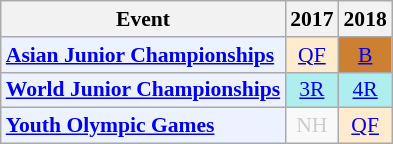<table class="wikitable" style="font-size: 90%; text-align:center">
<tr>
<th>Event</th>
<th>2017</th>
<th>2018</th>
</tr>
<tr>
<td bgcolor="#ECF2FF"; align="left"><strong><a href='#'>Asian Junior Championships</a></strong></td>
<td bgcolor=FFEBCD><a href='#'>QF</a></td>
<td bgcolor=CD7F32><a href='#'>B</a></td>
</tr>
<tr>
<td bgcolor="#ECF2FF"; align="left"><strong><a href='#'>World Junior Championships</a></strong></td>
<td bgcolor=AFEEEE><a href='#'>3R</a></td>
<td bgcolor=AFEEEE><a href='#'>4R</a></td>
</tr>
<tr>
<td bgcolor="#ECF2FF"; align="left"><strong><a href='#'>Youth Olympic Games</a></strong></td>
<td style=color:#ccc>NH</td>
<td bgcolor=FFEBCD><a href='#'>QF</a></td>
</tr>
</table>
